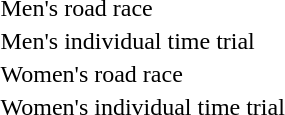<table>
<tr>
<td>Men's road race<br></td>
<td></td>
<td></td>
<td></td>
</tr>
<tr>
<td>Men's individual time trial<br></td>
<td></td>
<td></td>
<td></td>
</tr>
<tr>
<td>Women's road race<br></td>
<td></td>
<td></td>
<td></td>
</tr>
<tr>
<td>Women's individual time trial<br></td>
<td></td>
<td></td>
<td></td>
</tr>
</table>
